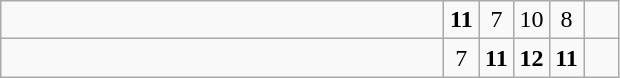<table class="wikitable">
<tr>
<td style="width:18em"></td>
<td align=center style="width:1em"><strong>11</strong></td>
<td align=center style="width:1em">7</td>
<td align=center style="width:1em">10</td>
<td align=center style="width:1em">8</td>
<td align=center style="width:1em"></td>
</tr>
<tr>
<td style="width:18em"></td>
<td align=center style="width:1em">7</td>
<td align=center style="width:1em"><strong>11</strong></td>
<td align=center style="width:1em"><strong>12</strong></td>
<td align=center style="width:1em"><strong>11</strong></td>
<td align=center style="width:1em"></td>
</tr>
</table>
